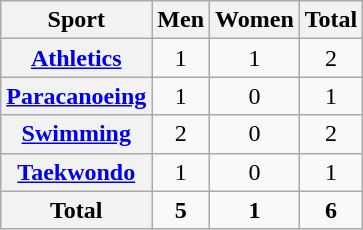<table class="wikitable sortable plainrowheaders" style="text-align:center;">
<tr>
<th scope="col">Sport</th>
<th scope="col">Men</th>
<th scope="col">Women</th>
<th scope="col">Total</th>
</tr>
<tr>
<th scope="row"><a href='#'>Athletics</a></th>
<td>1</td>
<td>1</td>
<td>2</td>
</tr>
<tr>
<th scope="row"><a href='#'>Paracanoeing</a></th>
<td>1</td>
<td>0</td>
<td>1</td>
</tr>
<tr>
<th scope="row"><a href='#'>Swimming</a></th>
<td>2</td>
<td>0</td>
<td>2</td>
</tr>
<tr>
<th scope="row"><a href='#'>Taekwondo</a></th>
<td>1</td>
<td>0</td>
<td>1</td>
</tr>
<tr>
<th scope="row">Total</th>
<td><strong>5</strong></td>
<td><strong>1</strong></td>
<td><strong>6</strong></td>
</tr>
</table>
